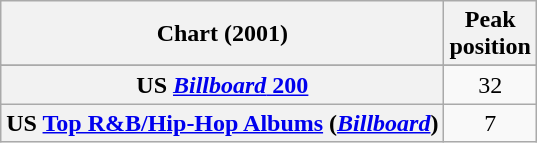<table class="wikitable sortable plainrowheaders" style="text-align:center;">
<tr>
<th scope="col">Chart (2001)</th>
<th scope="col">Peak<br>position</th>
</tr>
<tr>
</tr>
<tr>
<th scope="row">US <a href='#'><em>Billboard</em> 200</a></th>
<td>32</td>
</tr>
<tr>
<th scope="row">US <a href='#'>Top R&B/Hip-Hop Albums</a> (<em><a href='#'>Billboard</a></em>)</th>
<td>7</td>
</tr>
</table>
